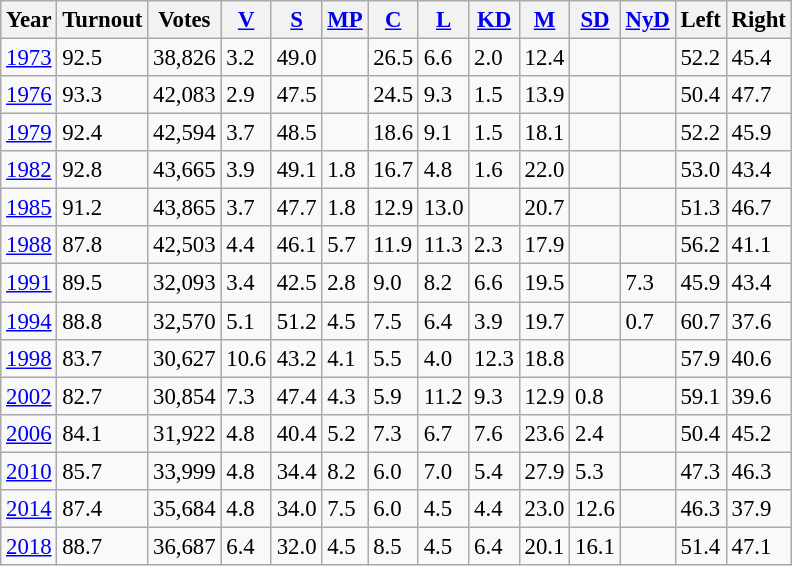<table class="wikitable sortable" style="font-size: 95%;">
<tr>
<th>Year</th>
<th>Turnout</th>
<th>Votes</th>
<th><a href='#'>V</a></th>
<th><a href='#'>S</a></th>
<th><a href='#'>MP</a></th>
<th><a href='#'>C</a></th>
<th><a href='#'>L</a></th>
<th><a href='#'>KD</a></th>
<th><a href='#'>M</a></th>
<th><a href='#'>SD</a></th>
<th><a href='#'>NyD</a></th>
<th>Left</th>
<th>Right</th>
</tr>
<tr>
<td><a href='#'>1973</a></td>
<td>92.5</td>
<td>38,826</td>
<td>3.2</td>
<td>49.0</td>
<td></td>
<td>26.5</td>
<td>6.6</td>
<td>2.0</td>
<td>12.4</td>
<td></td>
<td></td>
<td>52.2</td>
<td>45.4</td>
</tr>
<tr>
<td><a href='#'>1976</a></td>
<td>93.3</td>
<td>42,083</td>
<td>2.9</td>
<td>47.5</td>
<td></td>
<td>24.5</td>
<td>9.3</td>
<td>1.5</td>
<td>13.9</td>
<td></td>
<td></td>
<td>50.4</td>
<td>47.7</td>
</tr>
<tr>
<td><a href='#'>1979</a></td>
<td>92.4</td>
<td>42,594</td>
<td>3.7</td>
<td>48.5</td>
<td></td>
<td>18.6</td>
<td>9.1</td>
<td>1.5</td>
<td>18.1</td>
<td></td>
<td></td>
<td>52.2</td>
<td>45.9</td>
</tr>
<tr>
<td><a href='#'>1982</a></td>
<td>92.8</td>
<td>43,665</td>
<td>3.9</td>
<td>49.1</td>
<td>1.8</td>
<td>16.7</td>
<td>4.8</td>
<td>1.6</td>
<td>22.0</td>
<td></td>
<td></td>
<td>53.0</td>
<td>43.4</td>
</tr>
<tr>
<td><a href='#'>1985</a></td>
<td>91.2</td>
<td>43,865</td>
<td>3.7</td>
<td>47.7</td>
<td>1.8</td>
<td>12.9</td>
<td>13.0</td>
<td></td>
<td>20.7</td>
<td></td>
<td></td>
<td>51.3</td>
<td>46.7</td>
</tr>
<tr>
<td><a href='#'>1988</a></td>
<td>87.8</td>
<td>42,503</td>
<td>4.4</td>
<td>46.1</td>
<td>5.7</td>
<td>11.9</td>
<td>11.3</td>
<td>2.3</td>
<td>17.9</td>
<td></td>
<td></td>
<td>56.2</td>
<td>41.1</td>
</tr>
<tr>
<td><a href='#'>1991</a></td>
<td>89.5</td>
<td>32,093</td>
<td>3.4</td>
<td>42.5</td>
<td>2.8</td>
<td>9.0</td>
<td>8.2</td>
<td>6.6</td>
<td>19.5</td>
<td></td>
<td>7.3</td>
<td>45.9</td>
<td>43.4</td>
</tr>
<tr>
<td><a href='#'>1994</a></td>
<td>88.8</td>
<td>32,570</td>
<td>5.1</td>
<td>51.2</td>
<td>4.5</td>
<td>7.5</td>
<td>6.4</td>
<td>3.9</td>
<td>19.7</td>
<td></td>
<td>0.7</td>
<td>60.7</td>
<td>37.6</td>
</tr>
<tr>
<td><a href='#'>1998</a></td>
<td>83.7</td>
<td>30,627</td>
<td>10.6</td>
<td>43.2</td>
<td>4.1</td>
<td>5.5</td>
<td>4.0</td>
<td>12.3</td>
<td>18.8</td>
<td></td>
<td></td>
<td>57.9</td>
<td>40.6</td>
</tr>
<tr>
<td><a href='#'>2002</a></td>
<td>82.7</td>
<td>30,854</td>
<td>7.3</td>
<td>47.4</td>
<td>4.3</td>
<td>5.9</td>
<td>11.2</td>
<td>9.3</td>
<td>12.9</td>
<td>0.8</td>
<td></td>
<td>59.1</td>
<td>39.6</td>
</tr>
<tr>
<td><a href='#'>2006</a></td>
<td>84.1</td>
<td>31,922</td>
<td>4.8</td>
<td>40.4</td>
<td>5.2</td>
<td>7.3</td>
<td>6.7</td>
<td>7.6</td>
<td>23.6</td>
<td>2.4</td>
<td></td>
<td>50.4</td>
<td>45.2</td>
</tr>
<tr>
<td><a href='#'>2010</a></td>
<td>85.7</td>
<td>33,999</td>
<td>4.8</td>
<td>34.4</td>
<td>8.2</td>
<td>6.0</td>
<td>7.0</td>
<td>5.4</td>
<td>27.9</td>
<td>5.3</td>
<td></td>
<td>47.3</td>
<td>46.3</td>
</tr>
<tr>
<td><a href='#'>2014</a></td>
<td>87.4</td>
<td>35,684</td>
<td>4.8</td>
<td>34.0</td>
<td>7.5</td>
<td>6.0</td>
<td>4.5</td>
<td>4.4</td>
<td>23.0</td>
<td>12.6</td>
<td></td>
<td>46.3</td>
<td>37.9</td>
</tr>
<tr>
<td><a href='#'>2018</a></td>
<td>88.7</td>
<td>36,687</td>
<td>6.4</td>
<td>32.0</td>
<td>4.5</td>
<td>8.5</td>
<td>4.5</td>
<td>6.4</td>
<td>20.1</td>
<td>16.1</td>
<td></td>
<td>51.4</td>
<td>47.1</td>
</tr>
</table>
